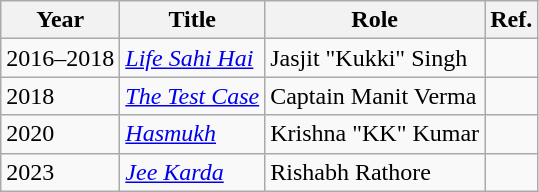<table class="wikitable sortable">
<tr>
<th>Year</th>
<th>Title</th>
<th>Role</th>
<th>Ref.</th>
</tr>
<tr>
<td>2016–2018</td>
<td><em><a href='#'>Life Sahi Hai</a></em></td>
<td>Jasjit "Kukki" Singh</td>
<td></td>
</tr>
<tr>
<td>2018</td>
<td><em><a href='#'>The Test Case</a></em></td>
<td>Captain Manit Verma</td>
<td></td>
</tr>
<tr>
<td>2020</td>
<td><em><a href='#'>Hasmukh</a></em></td>
<td>Krishna "KK" Kumar</td>
<td></td>
</tr>
<tr>
<td>2023</td>
<td><em><a href='#'>Jee Karda</a></em></td>
<td>Rishabh Rathore</td>
<td></td>
</tr>
</table>
